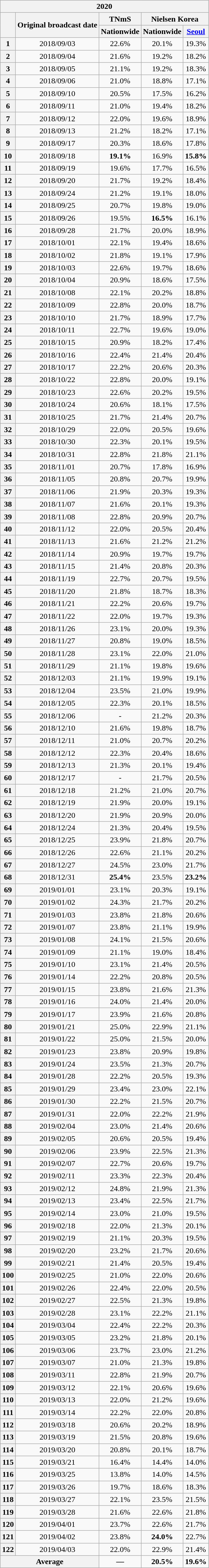<table class="wikitable" style="text-align: center;">
<tr>
<th colspan="5">2020</th>
</tr>
<tr>
<th rowspan="2"></th>
<th rowspan="2">Original broadcast date</th>
<th>TNmS</th>
<th colspan="2">Nielsen Korea</th>
</tr>
<tr>
<th>Nationwide</th>
<th>Nationwide</th>
<th><a href='#'>Seoul</a></th>
</tr>
<tr>
<th>1</th>
<td>2018/09/03</td>
<td>22.6%</td>
<td>20.1%</td>
<td>19.3%</td>
</tr>
<tr>
<th>2</th>
<td>2018/09/04</td>
<td>21.6%</td>
<td>19.2%</td>
<td>18.2%</td>
</tr>
<tr>
<th>3</th>
<td>2018/09/05</td>
<td>21.1%</td>
<td>19.2%</td>
<td>18.3%</td>
</tr>
<tr>
<th>4</th>
<td>2018/09/06</td>
<td>21.0%</td>
<td>18.8%</td>
<td>17.1%</td>
</tr>
<tr>
<th>5</th>
<td>2018/09/10</td>
<td>20.5%</td>
<td>17.5%</td>
<td>16.2%</td>
</tr>
<tr>
<th>6</th>
<td>2018/09/11</td>
<td>21.0%</td>
<td>19.4%</td>
<td>18.2%</td>
</tr>
<tr>
<th>7</th>
<td>2018/09/12</td>
<td>22.0%</td>
<td>19.6%</td>
<td>18.9%</td>
</tr>
<tr>
<th>8</th>
<td>2018/09/13</td>
<td>21.2%</td>
<td>18.2%</td>
<td>17.1%</td>
</tr>
<tr>
<th>9</th>
<td>2018/09/17</td>
<td>20.3%</td>
<td>18.6%</td>
<td>17.8%</td>
</tr>
<tr>
<th>10</th>
<td>2018/09/18</td>
<td><span><strong>19.1%</strong></span></td>
<td>16.9%</td>
<td><span><strong>15.8%</strong></span></td>
</tr>
<tr>
<th>11</th>
<td>2018/09/19</td>
<td>19.6%</td>
<td>17.7%</td>
<td>16.5%</td>
</tr>
<tr>
<th>12</th>
<td>2018/09/20</td>
<td>21.7%</td>
<td>19.2%</td>
<td>18.4%</td>
</tr>
<tr>
<th>13</th>
<td>2018/09/24</td>
<td>21.2%</td>
<td>19.1%</td>
<td>18.0%</td>
</tr>
<tr>
<th>14</th>
<td>2018/09/25</td>
<td>20.7%</td>
<td>19.8%</td>
<td>19.0%</td>
</tr>
<tr>
<th>15</th>
<td>2018/09/26</td>
<td>19.5%</td>
<td><span><strong>16.5%</strong></span></td>
<td>16.1%</td>
</tr>
<tr>
<th>16</th>
<td>2018/09/28</td>
<td>21.7%</td>
<td>20.0%</td>
<td>18.9%</td>
</tr>
<tr>
<th>17</th>
<td>2018/10/01</td>
<td>22.1%</td>
<td>19.4%</td>
<td>18.6%</td>
</tr>
<tr>
<th>18</th>
<td>2018/10/02</td>
<td>21.8%</td>
<td>19.1%</td>
<td>17.9%</td>
</tr>
<tr>
<th>19</th>
<td>2018/10/03</td>
<td>22.6%</td>
<td>19.7%</td>
<td>18.6%</td>
</tr>
<tr>
<th>20</th>
<td>2018/10/04</td>
<td>20.9%</td>
<td>18.6%</td>
<td>17.5%</td>
</tr>
<tr>
<th>21</th>
<td>2018/10/08</td>
<td>22.1%</td>
<td>20.2%</td>
<td>18.8%</td>
</tr>
<tr>
<th>22</th>
<td>2018/10/09</td>
<td>22.8%</td>
<td>20.0%</td>
<td>18.7%</td>
</tr>
<tr>
<th>23</th>
<td>2018/10/10</td>
<td>21.7%</td>
<td>18.9%</td>
<td>17.7%</td>
</tr>
<tr>
<th>24</th>
<td>2018/10/11</td>
<td>22.7%</td>
<td>19.6%</td>
<td>19.0%</td>
</tr>
<tr>
<th>25</th>
<td>2018/10/15</td>
<td>20.9%</td>
<td>18.2%</td>
<td>17.4%</td>
</tr>
<tr>
<th>26</th>
<td>2018/10/16</td>
<td>22.4%</td>
<td>21.4%</td>
<td>20.4%</td>
</tr>
<tr>
<th>27</th>
<td>2018/10/17</td>
<td>22.2%</td>
<td>20.6%</td>
<td>20.3%</td>
</tr>
<tr>
<th>28</th>
<td>2018/10/22</td>
<td>22.8%</td>
<td>20.0%</td>
<td>19.1%</td>
</tr>
<tr>
<th>29</th>
<td>2018/10/23</td>
<td>22.6%</td>
<td>20.2%</td>
<td>19.5%</td>
</tr>
<tr>
<th>30</th>
<td>2018/10/24</td>
<td>20.6%</td>
<td>18.1%</td>
<td>17.5%</td>
</tr>
<tr>
<th>31</th>
<td>2018/10/25</td>
<td>21.7%</td>
<td>21.4%</td>
<td>20.7%</td>
</tr>
<tr>
<th>32</th>
<td>2018/10/29</td>
<td>22.0%</td>
<td>20.5%</td>
<td>19.6%</td>
</tr>
<tr>
<th>33</th>
<td>2018/10/30</td>
<td>22.3%</td>
<td>20.1%</td>
<td>19.5%</td>
</tr>
<tr>
<th>34</th>
<td>2018/10/31</td>
<td>22.8%</td>
<td>21.8%</td>
<td>21.1%</td>
</tr>
<tr>
<th>35</th>
<td>2018/11/01</td>
<td>20.7%</td>
<td>17.8%</td>
<td>16.9%</td>
</tr>
<tr>
<th>36</th>
<td>2018/11/05</td>
<td>20.8%</td>
<td>20.7%</td>
<td>19.9%</td>
</tr>
<tr>
<th>37</th>
<td>2018/11/06</td>
<td>21.9%</td>
<td>20.3%</td>
<td>19.3%</td>
</tr>
<tr>
<th>38</th>
<td>2018/11/07</td>
<td>21.6%</td>
<td>20.1%</td>
<td>19.3%</td>
</tr>
<tr>
<th>39</th>
<td>2018/11/08</td>
<td>22.8%</td>
<td>20.9%</td>
<td>20.7%</td>
</tr>
<tr>
<th>40</th>
<td>2018/11/12</td>
<td>22.0%</td>
<td>20.5%</td>
<td>20.4%</td>
</tr>
<tr>
<th>41</th>
<td>2018/11/13</td>
<td>21.6%</td>
<td>21.2%</td>
<td>21.2%</td>
</tr>
<tr>
<th>42</th>
<td>2018/11/14</td>
<td>20.9%</td>
<td>19.7%</td>
<td>19.7%</td>
</tr>
<tr>
<th>43</th>
<td>2018/11/15</td>
<td>21.4%</td>
<td>20.8%</td>
<td>20.3%</td>
</tr>
<tr>
<th>44</th>
<td>2018/11/19</td>
<td>22.7%</td>
<td>20.7%</td>
<td>19.5%</td>
</tr>
<tr>
<th>45</th>
<td>2018/11/20</td>
<td>21.8%</td>
<td>18.7%</td>
<td>18.3%</td>
</tr>
<tr>
<th>46</th>
<td>2018/11/21</td>
<td>22.2%</td>
<td>20.6%</td>
<td>19.7%</td>
</tr>
<tr>
<th>47</th>
<td>2018/11/22</td>
<td>22.0%</td>
<td>19.7%</td>
<td>19.3%</td>
</tr>
<tr>
<th>48</th>
<td>2018/11/26</td>
<td>23.1%</td>
<td>20.0%</td>
<td>19.3%</td>
</tr>
<tr>
<th>49</th>
<td>2018/11/27</td>
<td>20.8%</td>
<td>19.0%</td>
<td>18.5%</td>
</tr>
<tr>
<th>50</th>
<td>2018/11/28</td>
<td>23.1%</td>
<td>22.0%</td>
<td>21.0%</td>
</tr>
<tr>
<th>51</th>
<td>2018/11/29</td>
<td>21.1%</td>
<td>19.8%</td>
<td>19.6%</td>
</tr>
<tr>
<th>52</th>
<td>2018/12/03</td>
<td>21.1%</td>
<td>19.9%</td>
<td>19.1%</td>
</tr>
<tr>
<th>53</th>
<td>2018/12/04</td>
<td>23.5%</td>
<td>21.0%</td>
<td>19.9%</td>
</tr>
<tr>
<th>54</th>
<td>2018/12/05</td>
<td>22.3%</td>
<td>20.1%</td>
<td>18.5%</td>
</tr>
<tr>
<th>55</th>
<td>2018/12/06</td>
<td>-</td>
<td>21.2%</td>
<td>20.3%</td>
</tr>
<tr>
<th>56</th>
<td>2018/12/10</td>
<td>21.6%</td>
<td>19.8%</td>
<td>18.7%</td>
</tr>
<tr>
<th>57</th>
<td>2018/12/11</td>
<td>21.0%</td>
<td>20.7%</td>
<td>20.2%</td>
</tr>
<tr>
<th>58</th>
<td>2018/12/12</td>
<td>22.3%</td>
<td>20.4%</td>
<td>18.6%</td>
</tr>
<tr>
<th>59</th>
<td>2018/12/13</td>
<td>21.3%</td>
<td>20.1%</td>
<td>19.4%</td>
</tr>
<tr>
<th>60</th>
<td>2018/12/17</td>
<td>-</td>
<td>21.7%</td>
<td>20.5%</td>
</tr>
<tr>
<th>61</th>
<td>2018/12/18</td>
<td>21.2%</td>
<td>21.0%</td>
<td>20.7%</td>
</tr>
<tr>
<th>62</th>
<td>2018/12/19</td>
<td>21.9%</td>
<td>20.0%</td>
<td>19.1%</td>
</tr>
<tr>
<th>63</th>
<td>2018/12/20</td>
<td>21.9%</td>
<td>20.9%</td>
<td>20.0%</td>
</tr>
<tr>
<th>64</th>
<td>2018/12/24</td>
<td>21.3%</td>
<td>20.4%</td>
<td>19.5%</td>
</tr>
<tr>
<th>65</th>
<td>2018/12/25</td>
<td>23.9%</td>
<td>21.8%</td>
<td>20.7%</td>
</tr>
<tr>
<th>66</th>
<td>2018/12/26</td>
<td>22.6%</td>
<td>21.1%</td>
<td>20.2%</td>
</tr>
<tr>
<th>67</th>
<td>2018/12/27</td>
<td>24.5%</td>
<td>23.0%</td>
<td>21.7%</td>
</tr>
<tr>
<th>68</th>
<td>2018/12/31</td>
<td><span><strong>25.4%</strong></span></td>
<td>23.5%</td>
<td><span><strong>23.2%</strong></span></td>
</tr>
<tr>
<th>69</th>
<td>2019/01/01</td>
<td>23.1%</td>
<td>20.3%</td>
<td>19.1%</td>
</tr>
<tr>
<th>70</th>
<td>2019/01/02</td>
<td>24.3%</td>
<td>21.7%</td>
<td>20.2%</td>
</tr>
<tr>
<th>71</th>
<td>2019/01/03</td>
<td>23.8%</td>
<td>21.8%</td>
<td>20.6%</td>
</tr>
<tr>
<th>72</th>
<td>2019/01/07</td>
<td>23.8%</td>
<td>21.1%</td>
<td>19.9%</td>
</tr>
<tr>
<th>73</th>
<td>2019/01/08</td>
<td>24.1%</td>
<td>21.5%</td>
<td>20.6%</td>
</tr>
<tr>
<th>74</th>
<td>2019/01/09</td>
<td>21.1%</td>
<td>19.0%</td>
<td>18.4%</td>
</tr>
<tr>
<th>75</th>
<td>2019/01/10</td>
<td>23.1%</td>
<td>21.4%</td>
<td>20.5%</td>
</tr>
<tr>
<th>76</th>
<td>2019/01/14</td>
<td>22.2%</td>
<td>20.8%</td>
<td>20.5%</td>
</tr>
<tr>
<th>77</th>
<td>2019/01/15</td>
<td>23.8%</td>
<td>21.6%</td>
<td>21.3%</td>
</tr>
<tr>
<th>78</th>
<td>2019/01/16</td>
<td>24.0%</td>
<td>21.4%</td>
<td>20.0%</td>
</tr>
<tr>
<th>79</th>
<td>2019/01/17</td>
<td>23.9%</td>
<td>21.6%</td>
<td>20.8%</td>
</tr>
<tr>
<th>80</th>
<td>2019/01/21</td>
<td>25.0%</td>
<td>22.9%</td>
<td>21.1%</td>
</tr>
<tr>
<th>81</th>
<td>2019/01/22</td>
<td>25.0%</td>
<td>21.5%</td>
<td>20.0%</td>
</tr>
<tr>
<th>82</th>
<td>2019/01/23</td>
<td>23.8%</td>
<td>20.9%</td>
<td>19.8%</td>
</tr>
<tr>
<th>83</th>
<td>2019/01/24</td>
<td>23.5%</td>
<td>21.3%</td>
<td>20.7%</td>
</tr>
<tr>
<th>84</th>
<td>2019/01/28</td>
<td>22.2%</td>
<td>20.5%</td>
<td>19.3%</td>
</tr>
<tr>
<th>85</th>
<td>2019/01/29</td>
<td>23.4%</td>
<td>23.0%</td>
<td>22.1%</td>
</tr>
<tr>
<th>86</th>
<td>2019/01/30</td>
<td>22.2%</td>
<td>21.5%</td>
<td>20.7%</td>
</tr>
<tr>
<th>87</th>
<td>2019/01/31</td>
<td>22.0%</td>
<td>22.2%</td>
<td>21.9%</td>
</tr>
<tr>
<th>88</th>
<td>2019/02/04</td>
<td>23.0%</td>
<td>21.4%</td>
<td>20.6%</td>
</tr>
<tr>
<th>89</th>
<td>2019/02/05</td>
<td>20.6%</td>
<td>20.5%</td>
<td>19.4%</td>
</tr>
<tr>
<th>90</th>
<td>2019/02/06</td>
<td>23.9%</td>
<td>22.5%</td>
<td>21.3%</td>
</tr>
<tr>
<th>91</th>
<td>2019/02/07</td>
<td>22.7%</td>
<td>20.6%</td>
<td>19.7%</td>
</tr>
<tr>
<th>92</th>
<td>2019/02/11</td>
<td>23.3%</td>
<td>22.3%</td>
<td>20.4%</td>
</tr>
<tr>
<th>93</th>
<td>2019/02/12</td>
<td>24.8%</td>
<td>21.9%</td>
<td>21.3%</td>
</tr>
<tr>
<th>94</th>
<td>2019/02/13</td>
<td>23.4%</td>
<td>22.5%</td>
<td>21.7%</td>
</tr>
<tr>
<th>95</th>
<td>2019/02/14</td>
<td>23.0%</td>
<td>21.0%</td>
<td>19.5%</td>
</tr>
<tr>
<th>96</th>
<td>2019/02/18</td>
<td>22.0%</td>
<td>21.3%</td>
<td>20.1%</td>
</tr>
<tr>
<th>97</th>
<td>2019/02/19</td>
<td>21.1%</td>
<td>20.3%</td>
<td>19.5%</td>
</tr>
<tr>
<th>98</th>
<td>2019/02/20</td>
<td>23.2%</td>
<td>21.7%</td>
<td>20.6%</td>
</tr>
<tr>
<th>99</th>
<td>2019/02/21</td>
<td>21.4%</td>
<td>20.5%</td>
<td>19.4%</td>
</tr>
<tr>
<th>100</th>
<td>2019/02/25</td>
<td>21.0%</td>
<td>22.0%</td>
<td>20.6%</td>
</tr>
<tr>
<th>101</th>
<td>2019/02/26</td>
<td>22.4%</td>
<td>22.0%</td>
<td>20.5%</td>
</tr>
<tr>
<th>102</th>
<td>2019/02/27</td>
<td>22.5%</td>
<td>21.3%</td>
<td>19.8%</td>
</tr>
<tr>
<th>103</th>
<td>2019/02/28</td>
<td>23.1%</td>
<td>22.2%</td>
<td>21.1%</td>
</tr>
<tr>
<th>104</th>
<td>2019/03/04</td>
<td>22.4%</td>
<td>22.2%</td>
<td>20.3%</td>
</tr>
<tr>
<th>105</th>
<td>2019/03/05</td>
<td>23.2%</td>
<td>21.8%</td>
<td>20.1%</td>
</tr>
<tr>
<th>106</th>
<td>2019/03/06</td>
<td>23.7%</td>
<td>23.0%</td>
<td>21.2%</td>
</tr>
<tr>
<th>107</th>
<td>2019/03/07</td>
<td>21.0%</td>
<td>21.3%</td>
<td>19.8%</td>
</tr>
<tr>
<th>108</th>
<td>2019/03/11</td>
<td>22.8%</td>
<td>21.9%</td>
<td>20.7%</td>
</tr>
<tr>
<th>109</th>
<td>2019/03/12</td>
<td>22.1%</td>
<td>20.6%</td>
<td>19.6%</td>
</tr>
<tr>
<th>110</th>
<td>2019/03/13</td>
<td>22.0%</td>
<td>21.2%</td>
<td>19.6%</td>
</tr>
<tr>
<th>111</th>
<td>2019/03/14</td>
<td>22.2%</td>
<td>22.0%</td>
<td>20.8%</td>
</tr>
<tr>
<th>112</th>
<td>2019/03/18</td>
<td>20.6%</td>
<td>20.2%</td>
<td>18.9%</td>
</tr>
<tr>
<th>113</th>
<td>2019/03/19</td>
<td>21.5%</td>
<td>20.8%</td>
<td>19.6%</td>
</tr>
<tr>
<th>114</th>
<td>2019/03/20</td>
<td>20.8%</td>
<td>20.1%</td>
<td>18.7%</td>
</tr>
<tr>
<th>115</th>
<td>2019/03/21</td>
<td>16.4%</td>
<td>14.4%</td>
<td>14.0%</td>
</tr>
<tr>
<th>116</th>
<td>2019/03/25</td>
<td>13.8%</td>
<td>14.0%</td>
<td>14.5%</td>
</tr>
<tr>
<th>117</th>
<td>2019/03/26</td>
<td>19.7%</td>
<td>18.6%</td>
<td>18.3%</td>
</tr>
<tr>
<th>118</th>
<td>2019/03/27</td>
<td>22.1%</td>
<td>23.5%</td>
<td>21.5%</td>
</tr>
<tr>
<th>119</th>
<td>2019/03/28</td>
<td>21.6%</td>
<td>22.6%</td>
<td>21.8%</td>
</tr>
<tr>
<th>120</th>
<td>2019/04/01</td>
<td>23.7%</td>
<td>22.6%</td>
<td>21.7%</td>
</tr>
<tr>
<th>121</th>
<td>2019/04/02</td>
<td>23.8%</td>
<td><span><strong>24.0%</strong></span></td>
<td>22.7%</td>
</tr>
<tr>
<th>122</th>
<td>2019/04/03</td>
<td>22.0%</td>
<td>22.9%</td>
<td>21.4%</td>
</tr>
<tr>
<th colspan="2">Average</th>
<td><span><strong>—</strong></span><br></td>
<td><span><strong>20.5%</strong></span></td>
<td><span><strong>19.6%</strong></span></td>
</tr>
</table>
